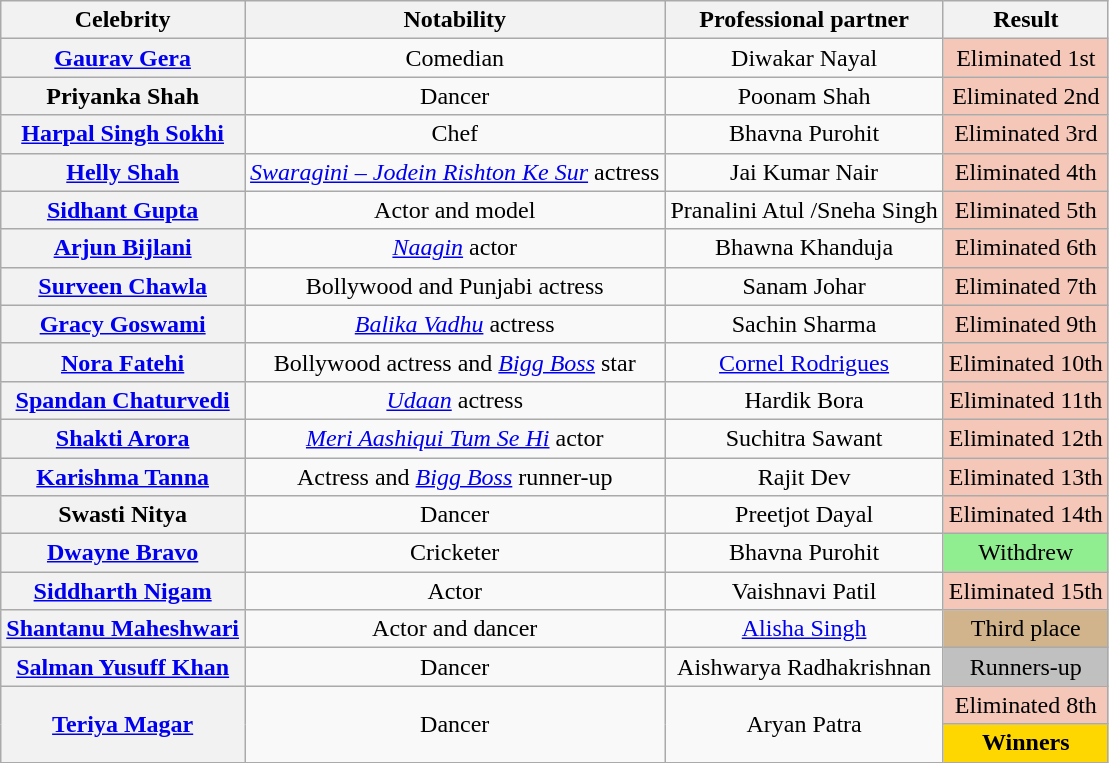<table class="wikitable sortable" style="text-align:center;">
<tr>
<th scope="col">Celebrity</th>
<th scope="col" class="unsortable">Notability</th>
<th scope="col">Professional partner</th>
<th scope="col">Result</th>
</tr>
<tr>
<th><a href='#'>Gaurav Gera</a></th>
<td>Comedian</td>
<td>Diwakar Nayal</td>
<td bgcolor="f4c7b8">Eliminated 1st</td>
</tr>
<tr>
<th>Priyanka Shah</th>
<td>Dancer</td>
<td>Poonam Shah</td>
<td bgcolor="f4c7b8">Eliminated 2nd</td>
</tr>
<tr>
<th><a href='#'>Harpal Singh Sokhi</a></th>
<td>Chef</td>
<td>Bhavna Purohit</td>
<td bgcolor="f4c7b8">Eliminated 3rd</td>
</tr>
<tr>
<th><a href='#'>Helly Shah</a></th>
<td><em><a href='#'>Swaragini – Jodein Rishton Ke Sur</a></em> actress</td>
<td>Jai Kumar Nair</td>
<td bgcolor="f4c7b8">Eliminated 4th</td>
</tr>
<tr>
<th><a href='#'>Sidhant Gupta</a></th>
<td>Actor and model</td>
<td>Pranalini Atul /Sneha Singh</td>
<td style="background:#f4c7b8">Eliminated 5th</td>
</tr>
<tr>
<th><a href='#'>Arjun Bijlani</a></th>
<td><em><a href='#'>Naagin</a></em> actor</td>
<td>Bhawna Khanduja</td>
<td bgcolor="f4c7b8">Eliminated 6th</td>
</tr>
<tr>
<th><a href='#'>Surveen Chawla</a></th>
<td>Bollywood and Punjabi actress</td>
<td>Sanam Johar</td>
<td bgcolor="f4c7b8">Eliminated 7th</td>
</tr>
<tr>
<th><a href='#'>Gracy Goswami</a></th>
<td><em><a href='#'>Balika Vadhu</a></em> actress</td>
<td>Sachin Sharma</td>
<td bgcolor="f4c7b8">Eliminated 9th</td>
</tr>
<tr>
<th><a href='#'>Nora Fatehi</a></th>
<td>Bollywood actress and <em><a href='#'>Bigg Boss</a></em> star</td>
<td><a href='#'>Cornel Rodrigues</a></td>
<td bgcolor="f4c7b8">Eliminated 10th</td>
</tr>
<tr>
<th><a href='#'>Spandan Chaturvedi</a></th>
<td><em><a href='#'>Udaan</a></em> actress</td>
<td>Hardik Bora</td>
<td bgcolor="f4c7b8">Eliminated 11th</td>
</tr>
<tr>
<th><a href='#'>Shakti Arora</a></th>
<td><em><a href='#'>Meri Aashiqui Tum Se Hi</a></em> actor</td>
<td>Suchitra Sawant</td>
<td bgcolor="f4c7b8">Eliminated 12th</td>
</tr>
<tr>
<th><a href='#'>Karishma Tanna</a></th>
<td>Actress and <em><a href='#'>Bigg Boss</a></em> runner-up</td>
<td>Rajit Dev</td>
<td bgcolor="f4c7b8">Eliminated 13th</td>
</tr>
<tr>
<th>Swasti Nitya</th>
<td>Dancer</td>
<td>Preetjot Dayal</td>
<td style="background:#f4c7b8">Eliminated 14th</td>
</tr>
<tr>
<th><a href='#'>Dwayne Bravo</a></th>
<td>Cricketer</td>
<td>Bhavna Purohit</td>
<td style="background:lightgreen">Withdrew</td>
</tr>
<tr>
<th><a href='#'>Siddharth Nigam</a></th>
<td>Actor</td>
<td>Vaishnavi Patil</td>
<td bgcolor="f4c7b8">Eliminated 15th</td>
</tr>
<tr>
<th><a href='#'>Shantanu Maheshwari</a></th>
<td>Actor and dancer</td>
<td><a href='#'>Alisha Singh</a></td>
<td bgcolor="tan">Third place</td>
</tr>
<tr>
<th><a href='#'>Salman Yusuff Khan</a></th>
<td>Dancer</td>
<td>Aishwarya Radhakrishnan</td>
<td bgcolor="silver">Runners-up</td>
</tr>
<tr>
<th rowspan="2"><a href='#'>Teriya Magar</a></th>
<td rowspan="2">Dancer</td>
<td rowspan="2">Aryan Patra</td>
<td bgcolor="f4c7b8">Eliminated 8th</td>
</tr>
<tr>
<td bgcolor="gold"><strong>Winners</strong></td>
</tr>
</table>
